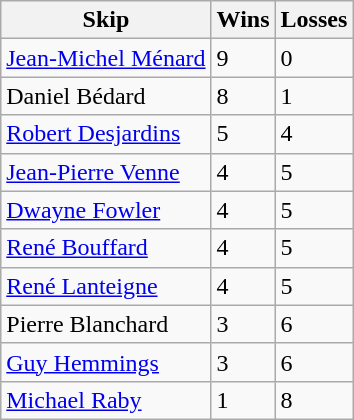<table class="wikitable">
<tr>
<th>Skip</th>
<th>Wins</th>
<th>Losses</th>
</tr>
<tr>
<td><a href='#'>Jean-Michel Ménard</a></td>
<td>9</td>
<td>0</td>
</tr>
<tr>
<td>Daniel Bédard</td>
<td>8</td>
<td>1</td>
</tr>
<tr>
<td><a href='#'>Robert Desjardins</a></td>
<td>5</td>
<td>4</td>
</tr>
<tr>
<td><a href='#'>Jean-Pierre Venne</a></td>
<td>4</td>
<td>5</td>
</tr>
<tr>
<td><a href='#'>Dwayne Fowler</a></td>
<td>4</td>
<td>5</td>
</tr>
<tr>
<td><a href='#'>René Bouffard</a></td>
<td>4</td>
<td>5</td>
</tr>
<tr>
<td><a href='#'>René Lanteigne</a></td>
<td>4</td>
<td>5</td>
</tr>
<tr>
<td>Pierre Blanchard</td>
<td>3</td>
<td>6</td>
</tr>
<tr>
<td><a href='#'>Guy Hemmings</a></td>
<td>3</td>
<td>6</td>
</tr>
<tr>
<td><a href='#'>Michael Raby</a></td>
<td>1</td>
<td>8</td>
</tr>
</table>
